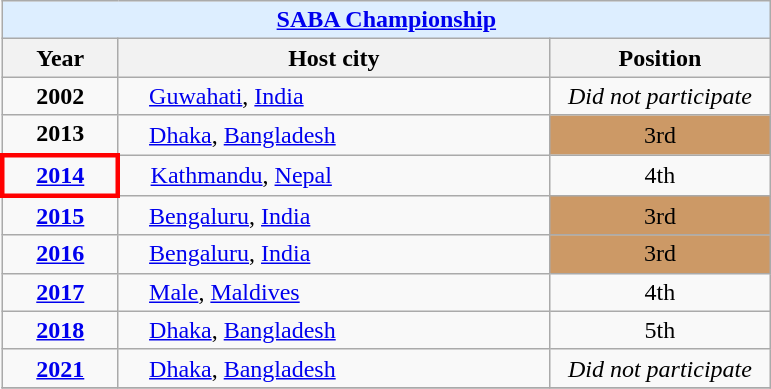<table class="wikitable" style="text-align: center;">
<tr>
<th colspan=3 style="background-color: #ddeeff;"><a href='#'>SABA Championship</a></th>
</tr>
<tr>
<th style="width: 70px;">Year</th>
<th style="width: 280px;">Host city</th>
<th style="width: 140px;">Position</th>
</tr>
<tr>
<td><strong>2002</strong></td>
<td style="text-align: left; padding-left: 20px;"> <a href='#'>Guwahati</a>, <a href='#'>India</a></td>
<td><em>Did not participate</em></td>
</tr>
<tr>
<td><strong>2013</strong></td>
<td style="text-align: left; padding-left: 20px;"> <a href='#'>Dhaka</a>, <a href='#'>Bangladesh</a></td>
<td style="background:#cc9966">3rd</td>
</tr>
<tr>
<td style="border: 3px solid red"><strong><a href='#'>2014</a></strong></td>
<td style="text-align: left; padding-left: 20px;"> <a href='#'>Kathmandu</a>, <a href='#'>Nepal</a></td>
<td>4th</td>
</tr>
<tr>
<td><strong><a href='#'>2015</a></strong></td>
<td style="text-align: left; padding-left: 20px;"> <a href='#'>Bengaluru</a>, <a href='#'>India</a></td>
<td style="background:#cc9966">3rd</td>
</tr>
<tr>
<td><strong><a href='#'>2016</a></strong></td>
<td style="text-align: left; padding-left: 20px;"> <a href='#'>Bengaluru</a>, <a href='#'>India</a></td>
<td style="background:#cc9966">3rd</td>
</tr>
<tr>
<td><strong><a href='#'>2017</a></strong></td>
<td style="text-align: left; padding-left: 20px;"> <a href='#'>Male</a>, <a href='#'>Maldives</a></td>
<td>4th</td>
</tr>
<tr>
<td><strong><a href='#'>2018</a></strong></td>
<td style="text-align: left; padding-left: 20px;"> <a href='#'>Dhaka</a>, <a href='#'>Bangladesh</a></td>
<td>5th</td>
</tr>
<tr>
<td><strong><a href='#'>2021</a></strong></td>
<td style="text-align: left; padding-left: 20px;"> <a href='#'>Dhaka</a>, <a href='#'>Bangladesh</a></td>
<td><em>Did not participate</em></td>
</tr>
<tr>
</tr>
</table>
